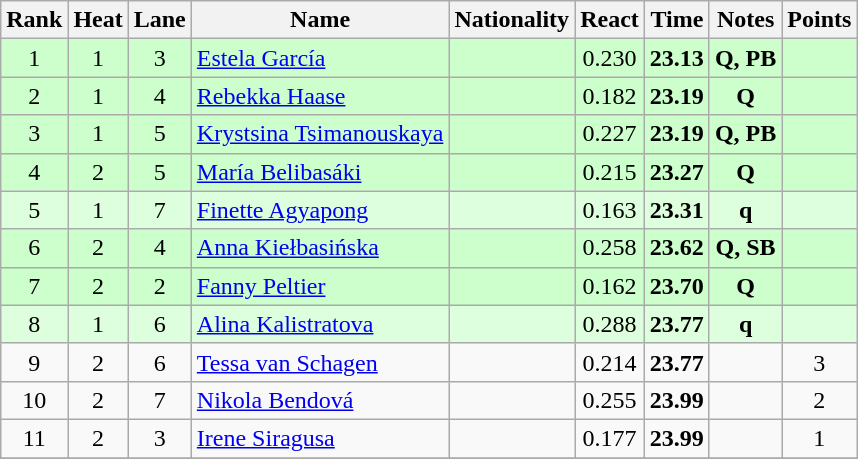<table class="wikitable sortable" style="text-align:center">
<tr>
<th>Rank</th>
<th>Heat</th>
<th>Lane</th>
<th>Name</th>
<th>Nationality</th>
<th>React</th>
<th>Time</th>
<th>Notes</th>
<th>Points</th>
</tr>
<tr style="background:#cfc;">
<td>1</td>
<td>1</td>
<td>3</td>
<td align=left><a href='#'>Estela García</a></td>
<td align=left></td>
<td>0.230</td>
<td><strong>23.13</strong></td>
<td><strong>Q, PB </strong></td>
<td></td>
</tr>
<tr style="background:#cfc;">
<td>2</td>
<td>1</td>
<td>4</td>
<td align=left><a href='#'>Rebekka Haase</a></td>
<td align=left></td>
<td>0.182</td>
<td><strong>23.19</strong></td>
<td><strong>Q</strong></td>
<td></td>
</tr>
<tr style="background:#cfc;">
<td>3</td>
<td>1</td>
<td>5</td>
<td align=left><a href='#'>Krystsina Tsimanouskaya</a></td>
<td align=left></td>
<td>0.227</td>
<td><strong>23.19</strong></td>
<td><strong>Q, PB </strong></td>
<td></td>
</tr>
<tr style="background:#cfc;">
<td>4</td>
<td>2</td>
<td>5</td>
<td align=left><a href='#'>María Belibasáki</a></td>
<td align=left></td>
<td>0.215</td>
<td><strong>23.27</strong></td>
<td><strong>Q</strong></td>
<td></td>
</tr>
<tr style="background:#dfd;">
<td>5</td>
<td>1</td>
<td>7</td>
<td align=left><a href='#'>Finette Agyapong</a></td>
<td align=left></td>
<td>0.163</td>
<td><strong>23.31</strong></td>
<td><strong>q</strong></td>
<td></td>
</tr>
<tr style="background:#cfc;">
<td>6</td>
<td>2</td>
<td>4</td>
<td align=left><a href='#'>Anna Kiełbasińska</a></td>
<td align=left></td>
<td>0.258</td>
<td><strong>23.62</strong></td>
<td><strong>Q, SB </strong></td>
<td></td>
</tr>
<tr style="background:#cfc;">
<td>7</td>
<td>2</td>
<td>2</td>
<td align=left><a href='#'>Fanny Peltier</a></td>
<td align=left></td>
<td>0.162</td>
<td><strong>23.70</strong></td>
<td><strong>Q</strong></td>
<td></td>
</tr>
<tr style="background:#dfd;">
<td>8</td>
<td>1</td>
<td>6</td>
<td align=left><a href='#'>Alina Kalistratova</a></td>
<td align=left></td>
<td>0.288</td>
<td><strong>23.77</strong></td>
<td><strong>q</strong></td>
<td></td>
</tr>
<tr>
<td>9</td>
<td>2</td>
<td>6</td>
<td align=left><a href='#'>Tessa van Schagen</a></td>
<td align=left></td>
<td>0.214</td>
<td><strong>23.77</strong></td>
<td></td>
<td>3</td>
</tr>
<tr>
<td>10</td>
<td>2</td>
<td>7</td>
<td align=left><a href='#'>Nikola Bendová</a></td>
<td align=left></td>
<td>0.255</td>
<td><strong>23.99</strong></td>
<td></td>
<td>2</td>
</tr>
<tr>
<td>11</td>
<td>2</td>
<td>3</td>
<td align=left><a href='#'>Irene Siragusa</a></td>
<td align=left></td>
<td>0.177</td>
<td><strong>23.99</strong></td>
<td></td>
<td>1</td>
</tr>
<tr>
</tr>
</table>
